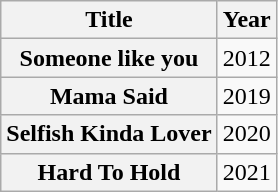<table class="wikitable">
<tr>
<th>Title</th>
<th>Year</th>
</tr>
<tr>
<th>Someone like you</th>
<td>2012</td>
</tr>
<tr>
<th>Mama Said</th>
<td>2019</td>
</tr>
<tr>
<th>Selfish Kinda Lover</th>
<td rowspan="1">2020</td>
</tr>
<tr>
<th>Hard To Hold</th>
<td>2021</td>
</tr>
</table>
